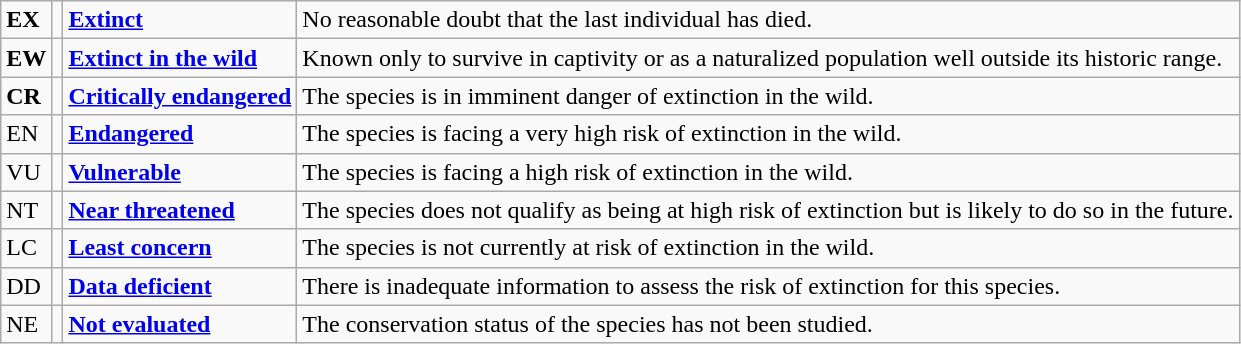<table class="wikitable" style="text-align:left">
<tr>
<td><strong>EX</strong></td>
<td></td>
<td><strong><a href='#'>Extinct</a></strong></td>
<td>No reasonable doubt that the last individual has died.</td>
</tr>
<tr>
<td><strong>E<span>W</span></strong></td>
<td></td>
<td><strong><a href='#'>Extinct in the wild</a></strong></td>
<td>Known only to survive in captivity or as a naturalized population well outside its historic range.</td>
</tr>
<tr>
<td><span><strong>CR</strong></span></td>
<td></td>
<td><strong><a href='#'>Critically endangered</a></strong></td>
<td>The species is in imminent danger of extinction in the wild.</td>
</tr>
<tr>
<td><span>EN</span></td>
<td></td>
<td><strong><a href='#'>Endangered</a></strong></td>
<td>The species is facing a very high risk of extinction in the wild.</td>
</tr>
<tr>
<td><span>VU</span></td>
<td></td>
<td><strong><a href='#'>Vulnerable</a></strong></td>
<td>The species is facing a high risk of extinction in the wild.</td>
</tr>
<tr>
<td><span>NT</span></td>
<td></td>
<td><strong><a href='#'>Near threatened</a></strong></td>
<td>The species does not qualify as being at high risk of extinction but is likely to do so in the future.</td>
</tr>
<tr>
<td>LC</td>
<td></td>
<td><strong><a href='#'>Least concern</a></strong></td>
<td>The species is not currently at risk of extinction in the wild.</td>
</tr>
<tr>
<td><span>DD</span></td>
<td></td>
<td><strong><a href='#'>Data deficient</a></strong></td>
<td>There is inadequate information to assess the risk of extinction for this species.</td>
</tr>
<tr>
<td><span>NE</span></td>
<td></td>
<td><strong><a href='#'>Not evaluated</a></strong></td>
<td>The conservation status of the species has not been studied.</td>
</tr>
</table>
